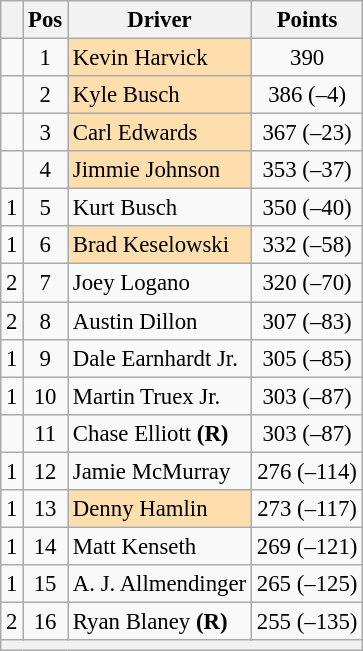<table class="wikitable" style="font-size: 95%;">
<tr>
<th></th>
<th>Pos</th>
<th>Driver</th>
<th>Points</th>
</tr>
<tr>
<td align="left"></td>
<td style="text-align:center;">1</td>
<td style="background:#FFDEAD;">Kevin Harvick</td>
<td style="text-align:center;">390</td>
</tr>
<tr>
<td align="left"></td>
<td style="text-align:center;">2</td>
<td style="background:#FFDEAD;">Kyle Busch</td>
<td style="text-align:center;">386 (–4)</td>
</tr>
<tr>
<td align="left"></td>
<td style="text-align:center;">3</td>
<td style="background:#FFDEAD;">Carl Edwards</td>
<td style="text-align:center;">367 (–23)</td>
</tr>
<tr>
<td align="left"></td>
<td style="text-align:center;">4</td>
<td style="background:#FFDEAD;">Jimmie Johnson</td>
<td style="text-align:center;">353 (–37)</td>
</tr>
<tr>
<td align="left"> 1</td>
<td style="text-align:center;">5</td>
<td>Kurt Busch</td>
<td style="text-align:center;">350 (–40)</td>
</tr>
<tr>
<td align="left"> 1</td>
<td style="text-align:center;">6</td>
<td style="background:#FFDEAD;">Brad Keselowski</td>
<td style="text-align:center;">332 (–58)</td>
</tr>
<tr>
<td align="left"> 2</td>
<td style="text-align:center;">7</td>
<td>Joey Logano</td>
<td style="text-align:center;">320 (–70)</td>
</tr>
<tr>
<td align="left"> 2</td>
<td style="text-align:center;">8</td>
<td>Austin Dillon</td>
<td style="text-align:center;">307 (–83)</td>
</tr>
<tr>
<td align="left"> 1</td>
<td style="text-align:center;">9</td>
<td>Dale Earnhardt Jr.</td>
<td style="text-align:center;">305 (–85)</td>
</tr>
<tr>
<td align="left"> 1</td>
<td style="text-align:center;">10</td>
<td>Martin Truex Jr.</td>
<td style="text-align:center;">303 (–87)</td>
</tr>
<tr>
<td align="left"></td>
<td style="text-align:center;">11</td>
<td>Chase Elliott <strong>(R)</strong></td>
<td style="text-align:center;">303 (–87)</td>
</tr>
<tr>
<td align="left"> 1</td>
<td style="text-align:center;">12</td>
<td>Jamie McMurray</td>
<td style="text-align:center;">276 (–114)</td>
</tr>
<tr>
<td align="left"> 1</td>
<td style="text-align:center;">13</td>
<td style="background:#FFDEAD;">Denny Hamlin</td>
<td style="text-align:center;">273 (–117)</td>
</tr>
<tr>
<td align="left"> 1</td>
<td style="text-align:center;">14</td>
<td>Matt Kenseth</td>
<td style="text-align:center;">269 (–121)</td>
</tr>
<tr>
<td align="left"> 1</td>
<td style="text-align:center;">15</td>
<td>A. J. Allmendinger</td>
<td style="text-align:center;">265 (–125)</td>
</tr>
<tr>
<td align="left"> 2</td>
<td style="text-align:center;">16</td>
<td>Ryan Blaney <strong>(R)</strong></td>
<td style="text-align:center;">255 (–135)</td>
</tr>
<tr class="sortbottom">
<th colspan="9"></th>
</tr>
</table>
